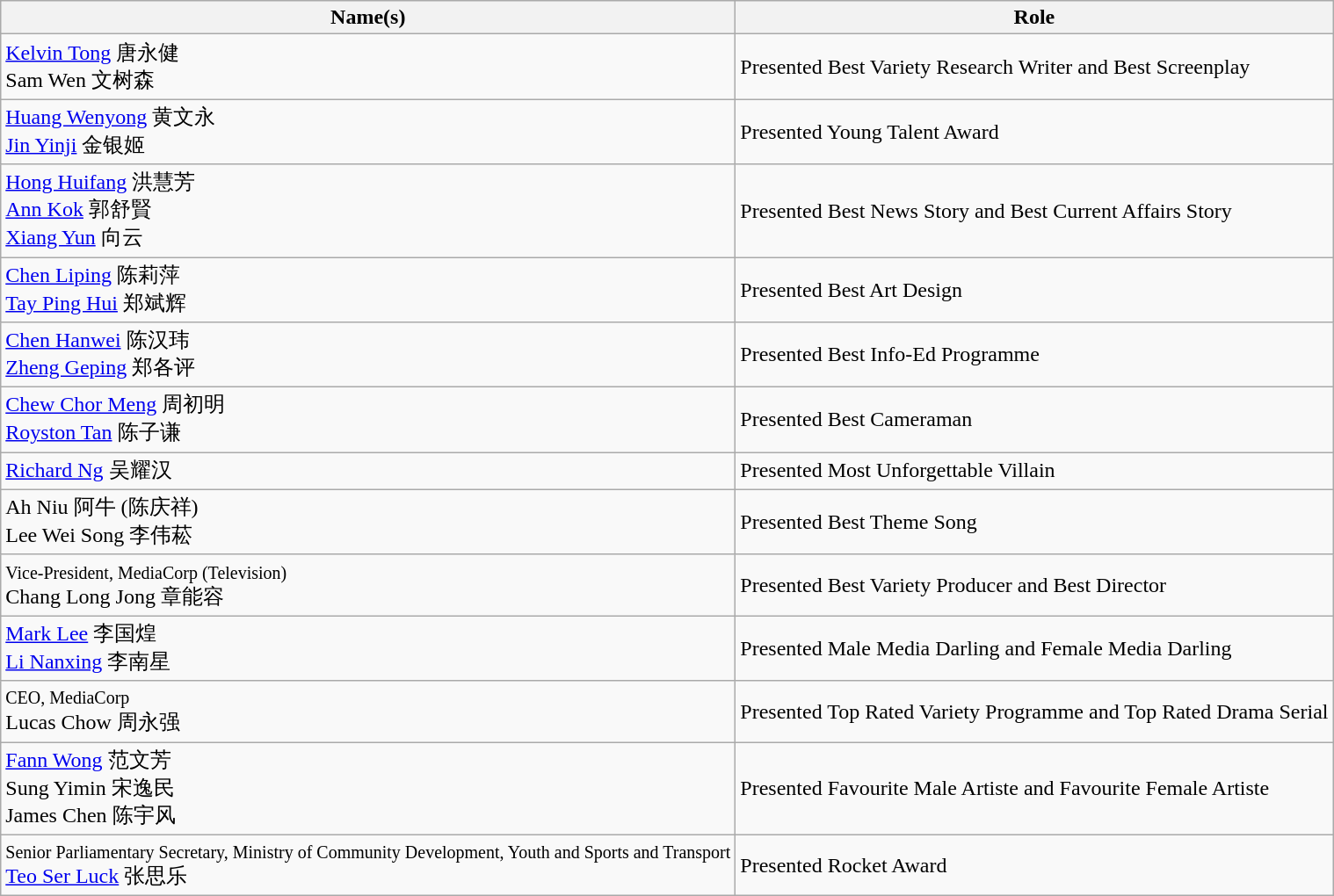<table class="wikitable">
<tr>
<th>Name(s)</th>
<th>Role</th>
</tr>
<tr>
<td><a href='#'>Kelvin Tong</a> 唐永健 <br>Sam Wen 文树森</td>
<td>Presented Best Variety Research Writer and Best Screenplay</td>
</tr>
<tr>
<td><a href='#'>Huang Wenyong</a> 黄文永 <br><a href='#'>Jin Yinji</a> 金银姬</td>
<td>Presented Young Talent Award</td>
</tr>
<tr>
<td><a href='#'>Hong Huifang</a> 洪慧芳 <br><a href='#'>Ann Kok</a> 郭舒賢<br><a href='#'>Xiang Yun</a> 向云</td>
<td>Presented Best News Story and Best Current Affairs Story</td>
</tr>
<tr>
<td><a href='#'>Chen Liping</a> 陈莉萍 <br><a href='#'>Tay Ping Hui</a> 郑斌辉</td>
<td>Presented Best Art Design</td>
</tr>
<tr>
<td><a href='#'>Chen Hanwei</a> 陈汉玮 <br><a href='#'>Zheng Geping</a> 郑各评</td>
<td>Presented Best Info-Ed Programme</td>
</tr>
<tr>
<td><a href='#'>Chew Chor Meng</a> 周初明 <br><a href='#'>Royston Tan</a> 陈子谦</td>
<td>Presented Best Cameraman</td>
</tr>
<tr>
<td><a href='#'>Richard Ng</a> 吴耀汉</td>
<td>Presented Most Unforgettable Villain</td>
</tr>
<tr>
<td>Ah Niu 阿牛 (陈庆祥) <br>Lee Wei Song 李伟菘</td>
<td>Presented Best Theme Song</td>
</tr>
<tr>
<td><small>Vice-President, MediaCorp (Television)</small><br>Chang Long Jong 章能容</td>
<td>Presented Best Variety Producer and Best Director</td>
</tr>
<tr>
<td><a href='#'>Mark Lee</a> 李国煌 <br><a href='#'>Li Nanxing</a> 李南星</td>
<td>Presented Male Media Darling and Female Media Darling</td>
</tr>
<tr>
<td><small>CEO, MediaCorp</small><br>Lucas Chow 周永强</td>
<td>Presented Top Rated Variety Programme and Top Rated Drama Serial</td>
</tr>
<tr>
<td><a href='#'>Fann Wong</a> 范文芳 <br> Sung Yimin 宋逸民 <br> James Chen 陈宇风</td>
<td>Presented Favourite Male Artiste and Favourite Female Artiste</td>
</tr>
<tr>
<td><small>Senior Parliamentary Secretary, Ministry of Community Development, Youth and Sports and Transport</small><br><a href='#'>Teo Ser Luck</a> 张思乐</td>
<td>Presented Rocket Award</td>
</tr>
</table>
